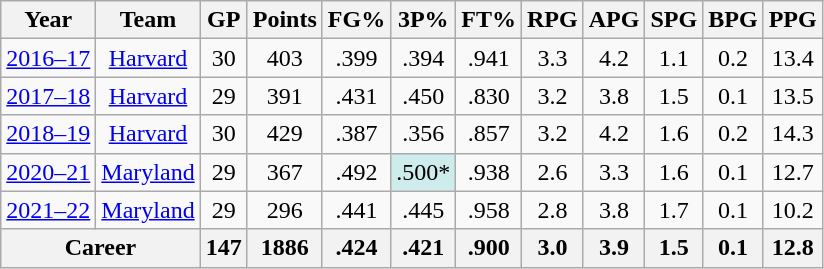<table class="wikitable"; style="text-align:center";>
<tr>
<th>Year</th>
<th>Team</th>
<th>GP</th>
<th>Points</th>
<th>FG%</th>
<th>3P%</th>
<th>FT%</th>
<th>RPG</th>
<th>APG</th>
<th>SPG</th>
<th>BPG</th>
<th>PPG</th>
</tr>
<tr>
<td><a href='#'>2016–17</a></td>
<td><a href='#'>Harvard</a></td>
<td>30</td>
<td>403</td>
<td>.399</td>
<td>.394</td>
<td>.941</td>
<td>3.3</td>
<td>4.2</td>
<td>1.1</td>
<td>0.2</td>
<td>13.4</td>
</tr>
<tr>
<td><a href='#'>2017–18</a></td>
<td><a href='#'>Harvard</a></td>
<td>29</td>
<td>391</td>
<td>.431</td>
<td>.450</td>
<td>.830</td>
<td>3.2</td>
<td>3.8</td>
<td>1.5</td>
<td>0.1</td>
<td>13.5</td>
</tr>
<tr>
<td><a href='#'>2018–19</a></td>
<td><a href='#'>Harvard</a></td>
<td>30</td>
<td>429</td>
<td>.387</td>
<td>.356</td>
<td>.857</td>
<td>3.2</td>
<td>4.2</td>
<td>1.6</td>
<td>0.2</td>
<td>14.3</td>
</tr>
<tr>
<td><a href='#'>2020–21</a></td>
<td><a href='#'>Maryland</a></td>
<td>29</td>
<td>367</td>
<td>.492</td>
<td bgcolor=#cfecec>.500*</td>
<td>.938</td>
<td>2.6</td>
<td>3.3</td>
<td>1.6</td>
<td>0.1</td>
<td>12.7</td>
</tr>
<tr>
<td><a href='#'>2021–22</a></td>
<td><a href='#'>Maryland</a></td>
<td>29</td>
<td>296</td>
<td>.441</td>
<td>.445</td>
<td>.958</td>
<td>2.8</td>
<td>3.8</td>
<td>1.7</td>
<td>0.1</td>
<td>10.2</td>
</tr>
<tr>
<th colspan=2; align=center>Career</th>
<th>147</th>
<th>1886</th>
<th>.424</th>
<th>.421</th>
<th>.900</th>
<th>3.0</th>
<th>3.9</th>
<th>1.5</th>
<th>0.1</th>
<th>12.8</th>
</tr>
</table>
